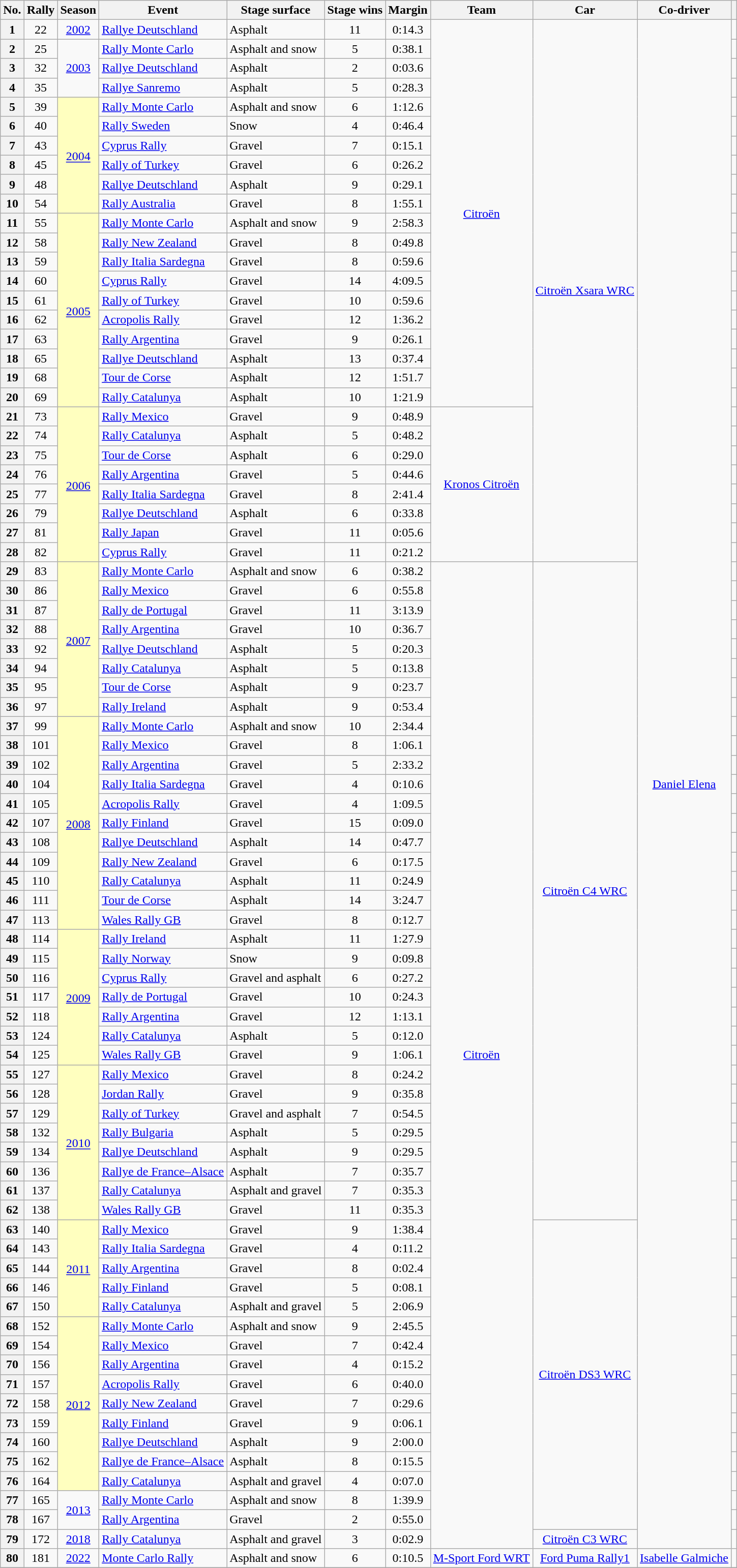<table class="wikitable plainrowheaders sortable" style="font-size:100%">
<tr>
<th scope="col">No.</th>
<th scope="col">Rally</th>
<th scope="col">Season</th>
<th scope="col">Event</th>
<th scope="col">Stage surface</th>
<th scope="col" data-sort-type="number">Stage wins</th>
<th scope="col">Margin</th>
<th scope="col">Team</th>
<th scope="col">Car</th>
<th scope="col">Co-driver</th>
<th scope="col" class="unsortable"></th>
</tr>
<tr>
<th scope="row" style="text-align:center;"><strong>1</strong></th>
<td style="text-align:center;">22</td>
<td style="text-align:center;"><a href='#'>2002</a></td>
<td><a href='#'>Rallye Deutschland</a></td>
<td>Asphalt</td>
<td style="text-align:center;">11</td>
<td style="text-align:center;">0:14.3</td>
<td rowspan="20", style="text-align:center;"><a href='#'>Citroën</a></td>
<td rowspan="28", style="text-align:center;"><a href='#'>Citroën Xsara WRC</a></td>
<td rowspan="79", style="text-align:center;"><a href='#'>Daniel Elena</a></td>
<td style="text-align:center;"></td>
</tr>
<tr>
<th scope="row" style="text-align:center;"><strong>2</strong></th>
<td style="text-align:center;">25</td>
<td rowspan="3", style="text-align:center;"><a href='#'>2003</a></td>
<td><a href='#'>Rally Monte Carlo</a></td>
<td>Asphalt and snow</td>
<td style="text-align:center;">5</td>
<td style="text-align:center;">0:38.1</td>
<td style="text-align:center;"></td>
</tr>
<tr>
<th scope="row" style="text-align:center;"><strong>3</strong></th>
<td style="text-align:center;">32</td>
<td><a href='#'>Rallye Deutschland</a></td>
<td>Asphalt</td>
<td style="text-align:center;">2</td>
<td style="text-align:center;">0:03.6</td>
<td style="text-align:center;"></td>
</tr>
<tr>
<th scope="row" style="text-align:center;"><strong>4</strong></th>
<td style="text-align:center;">35</td>
<td><a href='#'>Rallye Sanremo</a></td>
<td>Asphalt</td>
<td style="text-align:center;">5</td>
<td style="text-align:center;">0:28.3</td>
<td style="text-align:center;"></td>
</tr>
<tr>
<th scope="row" style="text-align:center;"><strong>5</strong></th>
<td style="text-align:center;">39</td>
<td rowspan=6, style="text-align:center;" bgcolor="#ffffbf"><a href='#'>2004</a><sup></sup></td>
<td><a href='#'>Rally Monte Carlo</a></td>
<td>Asphalt and snow</td>
<td style="text-align:center;">6</td>
<td style="text-align:center;">1:12.6</td>
<td style="text-align:center;"></td>
</tr>
<tr>
<th scope="row" style="text-align:center;"><strong>6</strong></th>
<td style="text-align:center;">40</td>
<td><a href='#'>Rally Sweden</a></td>
<td>Snow</td>
<td style="text-align:center;">4</td>
<td style="text-align:center;">0:46.4</td>
<td style="text-align:center;"></td>
</tr>
<tr>
<th scope="row" style="text-align:center;"><strong>7</strong></th>
<td style="text-align:center;">43</td>
<td><a href='#'>Cyprus Rally</a></td>
<td>Gravel</td>
<td style="text-align:center;">7</td>
<td style="text-align:center;">0:15.1</td>
<td style="text-align:center;"></td>
</tr>
<tr>
<th scope="row" style="text-align:center;"><strong>8</strong></th>
<td style="text-align:center;">45</td>
<td><a href='#'>Rally of Turkey</a></td>
<td>Gravel</td>
<td style="text-align:center;">6</td>
<td style="text-align:center;">0:26.2</td>
<td style="text-align:center;"></td>
</tr>
<tr>
<th scope="row" style="text-align:center;"><strong>9</strong></th>
<td style="text-align:center;">48</td>
<td><a href='#'>Rallye Deutschland</a></td>
<td>Asphalt</td>
<td style="text-align:center;">9</td>
<td style="text-align:center;">0:29.1</td>
<td style="text-align:center;"></td>
</tr>
<tr>
<th scope="row" style="text-align:center;"><strong>10</strong></th>
<td style="text-align:center;">54</td>
<td><a href='#'>Rally Australia</a></td>
<td>Gravel</td>
<td style="text-align:center;">8</td>
<td style="text-align:center;">1:55.1</td>
<td style="text-align:center;"></td>
</tr>
<tr>
<th scope="row" style="text-align:center;"><strong>11</strong></th>
<td style="text-align:center;">55</td>
<td rowspan=10, style="text-align:center;" bgcolor="#ffffbf"><a href='#'>2005</a><sup></sup></td>
<td><a href='#'>Rally Monte Carlo</a></td>
<td>Asphalt and snow</td>
<td style="text-align:center;">9</td>
<td style="text-align:center;">2:58.3</td>
<td style="text-align:center;"></td>
</tr>
<tr>
<th scope="row" style="text-align:center;"><strong>12</strong></th>
<td style="text-align:center;">58</td>
<td><a href='#'>Rally New Zealand</a></td>
<td>Gravel</td>
<td style="text-align:center;">8</td>
<td style="text-align:center;">0:49.8</td>
<td style="text-align:center;"></td>
</tr>
<tr>
<th scope="row" style="text-align:center;"><strong>13</strong></th>
<td style="text-align:center;">59</td>
<td><a href='#'>Rally Italia Sardegna</a></td>
<td>Gravel</td>
<td style="text-align:center;">8</td>
<td style="text-align:center;">0:59.6</td>
<td style="text-align:center;"></td>
</tr>
<tr>
<th scope="row" style="text-align:center;"><strong>14</strong></th>
<td style="text-align:center;">60</td>
<td><a href='#'>Cyprus Rally</a></td>
<td>Gravel</td>
<td style="text-align:center;">14</td>
<td style="text-align:center;">4:09.5</td>
<td style="text-align:center;"></td>
</tr>
<tr>
<th scope="row" style="text-align:center;"><strong>15</strong></th>
<td style="text-align:center;">61</td>
<td><a href='#'>Rally of Turkey</a></td>
<td>Gravel</td>
<td style="text-align:center;">10</td>
<td style="text-align:center;">0:59.6</td>
<td style="text-align:center;"></td>
</tr>
<tr>
<th scope="row" style="text-align:center;"><strong>16</strong></th>
<td style="text-align:center;">62</td>
<td><a href='#'>Acropolis Rally</a></td>
<td>Gravel</td>
<td style="text-align:center;">12</td>
<td style="text-align:center;">1:36.2</td>
<td style="text-align:center;"></td>
</tr>
<tr>
<th scope="row" style="text-align:center;"><strong>17</strong></th>
<td style="text-align:center;">63</td>
<td><a href='#'>Rally Argentina</a></td>
<td>Gravel</td>
<td style="text-align:center;">9</td>
<td style="text-align:center;">0:26.1</td>
<td style="text-align:center;"></td>
</tr>
<tr>
<th scope="row" style="text-align:center;"><strong>18</strong></th>
<td style="text-align:center;">65</td>
<td><a href='#'>Rallye Deutschland</a></td>
<td>Asphalt</td>
<td style="text-align:center;">13</td>
<td style="text-align:center;">0:37.4</td>
<td style="text-align:center;"></td>
</tr>
<tr>
<th scope="row" style="text-align:center;"><strong>19</strong></th>
<td style="text-align:center;">68</td>
<td><a href='#'>Tour de Corse</a></td>
<td>Asphalt</td>
<td style="text-align:center;">12</td>
<td style="text-align:center;">1:51.7</td>
<td style="text-align:center;"></td>
</tr>
<tr>
<th scope="row" style="text-align:center;"><strong>20</strong></th>
<td style="text-align:center;">69</td>
<td><a href='#'>Rally Catalunya</a></td>
<td>Asphalt</td>
<td style="text-align:center;">10</td>
<td style="text-align:center;">1:21.9</td>
<td style="text-align:center;"></td>
</tr>
<tr>
<th scope="row" style="text-align:center;"><strong>21</strong></th>
<td style="text-align:center;">73</td>
<td rowspan=8, style="text-align:center;" bgcolor="#ffffbf"><a href='#'>2006</a><sup></sup></td>
<td><a href='#'>Rally Mexico</a></td>
<td>Gravel</td>
<td style="text-align:center;">9</td>
<td style="text-align:center;">0:48.9</td>
<td rowspan="8", style="text-align:center;"><a href='#'>Kronos Citroën</a></td>
<td style="text-align:center;"></td>
</tr>
<tr>
<th scope="row" style="text-align:center;"><strong>22</strong></th>
<td style="text-align:center;">74</td>
<td><a href='#'>Rally Catalunya</a></td>
<td>Asphalt</td>
<td style="text-align:center;">5</td>
<td style="text-align:center;">0:48.2</td>
<td style="text-align:center;"></td>
</tr>
<tr>
<th scope="row" style="text-align:center;"><strong>23</strong></th>
<td style="text-align:center;">75</td>
<td><a href='#'>Tour de Corse</a></td>
<td>Asphalt</td>
<td style="text-align:center;">6</td>
<td style="text-align:center;">0:29.0</td>
<td style="text-align:center;"></td>
</tr>
<tr>
<th scope="row" style="text-align:center;"><strong>24</strong></th>
<td style="text-align:center;">76</td>
<td><a href='#'>Rally Argentina</a></td>
<td>Gravel</td>
<td style="text-align:center;">5</td>
<td style="text-align:center;">0:44.6</td>
<td style="text-align:center;"></td>
</tr>
<tr>
<th scope="row" style="text-align:center;"><strong>25</strong></th>
<td style="text-align:center;">77</td>
<td><a href='#'>Rally Italia Sardegna</a></td>
<td>Gravel</td>
<td style="text-align:center;">8</td>
<td style="text-align:center;">2:41.4</td>
<td style="text-align:center;"></td>
</tr>
<tr>
<th scope="row" style="text-align:center;"><strong>26</strong></th>
<td style="text-align:center;">79</td>
<td><a href='#'>Rallye Deutschland</a></td>
<td>Asphalt</td>
<td style="text-align:center;">6</td>
<td style="text-align:center;">0:33.8</td>
<td style="text-align:center;"></td>
</tr>
<tr>
<th scope="row" style="text-align:center;"><strong>27</strong></th>
<td style="text-align:center;">81</td>
<td><a href='#'>Rally Japan</a></td>
<td>Gravel</td>
<td style="text-align:center;">11</td>
<td style="text-align:center;">0:05.6</td>
<td style="text-align:center;"></td>
</tr>
<tr>
<th scope="row" style="text-align:center;"><strong>28</strong></th>
<td style="text-align:center;">82</td>
<td><a href='#'>Cyprus Rally</a></td>
<td>Gravel</td>
<td style="text-align:center;">11</td>
<td style="text-align:center;">0:21.2</td>
<td style="text-align:center;"></td>
</tr>
<tr>
<th scope="row" style="text-align:center;"><strong>29</strong></th>
<td style="text-align:center;">83</td>
<td rowspan=8, style="text-align:center;" bgcolor="#ffffbf"><a href='#'>2007</a><sup></sup></td>
<td><a href='#'>Rally Monte Carlo</a></td>
<td>Asphalt and snow</td>
<td style="text-align:center;">6</td>
<td style="text-align:center;">0:38.2</td>
<td rowspan="51", style="text-align:center;"><a href='#'>Citroën</a></td>
<td rowspan="34", style="text-align:center;"><a href='#'>Citroën C4 WRC</a></td>
<td style="text-align:center;"></td>
</tr>
<tr>
<th scope="row" style="text-align:center;"><strong>30</strong></th>
<td style="text-align:center;">86</td>
<td><a href='#'>Rally Mexico</a></td>
<td>Gravel</td>
<td style="text-align:center;">6</td>
<td style="text-align:center;">0:55.8</td>
<td style="text-align:center;"></td>
</tr>
<tr>
<th scope="row" style="text-align:center;"><strong>31</strong></th>
<td style="text-align:center;">87</td>
<td><a href='#'>Rally de Portugal</a></td>
<td>Gravel</td>
<td style="text-align:center;">11</td>
<td style="text-align:center;">3:13.9</td>
<td style="text-align:center;"></td>
</tr>
<tr>
<th scope="row" style="text-align:center;"><strong>32</strong></th>
<td style="text-align:center;">88</td>
<td><a href='#'>Rally Argentina</a></td>
<td>Gravel</td>
<td style="text-align:center;">10</td>
<td style="text-align:center;">0:36.7</td>
<td style="text-align:center;"></td>
</tr>
<tr>
<th scope="row" style="text-align:center;"><strong>33</strong></th>
<td style="text-align:center;">92</td>
<td><a href='#'>Rallye Deutschland</a></td>
<td>Asphalt</td>
<td style="text-align:center;">5</td>
<td style="text-align:center;">0:20.3</td>
<td style="text-align:center;"></td>
</tr>
<tr>
<th scope="row" style="text-align:center;"><strong>34</strong></th>
<td style="text-align:center;">94</td>
<td><a href='#'>Rally Catalunya</a></td>
<td>Asphalt</td>
<td style="text-align:center;">5</td>
<td style="text-align:center;">0:13.8</td>
<td style="text-align:center;"></td>
</tr>
<tr>
<th scope="row" style="text-align:center;"><strong>35</strong></th>
<td style="text-align:center;">95</td>
<td><a href='#'>Tour de Corse</a></td>
<td>Asphalt</td>
<td style="text-align:center;">9</td>
<td style="text-align:center;">0:23.7</td>
<td style="text-align:center;"></td>
</tr>
<tr>
<th scope="row" style="text-align:center;"><strong>36</strong></th>
<td style="text-align:center;">97</td>
<td><a href='#'>Rally Ireland</a></td>
<td>Asphalt</td>
<td style="text-align:center;">9</td>
<td style="text-align:center;">0:53.4</td>
<td style="text-align:center;"></td>
</tr>
<tr>
<th scope="row" style="text-align:center;"><strong>37</strong></th>
<td style="text-align:center;">99</td>
<td rowspan=11, style="text-align:center;" bgcolor="#ffffbf"><a href='#'>2008</a><sup></sup></td>
<td><a href='#'>Rally Monte Carlo</a></td>
<td>Asphalt and snow</td>
<td style="text-align:center;">10</td>
<td style="text-align:center;">2:34.4</td>
<td style="text-align:center;"></td>
</tr>
<tr>
<th scope="row" style="text-align:center;"><strong>38</strong></th>
<td style="text-align:center;">101</td>
<td><a href='#'>Rally Mexico</a></td>
<td>Gravel</td>
<td style="text-align:center;">8</td>
<td style="text-align:center;">1:06.1</td>
<td style="text-align:center;"></td>
</tr>
<tr>
<th scope="row" style="text-align:center;"><strong>39</strong></th>
<td style="text-align:center;">102</td>
<td><a href='#'>Rally Argentina</a></td>
<td>Gravel</td>
<td style="text-align:center;">5</td>
<td style="text-align:center;">2:33.2</td>
<td style="text-align:center;"></td>
</tr>
<tr>
<th scope="row" style="text-align:center;"><strong>40</strong></th>
<td style="text-align:center;">104</td>
<td><a href='#'>Rally Italia Sardegna</a></td>
<td>Gravel</td>
<td style="text-align:center;">4</td>
<td style="text-align:center;">0:10.6</td>
<td style="text-align:center;"></td>
</tr>
<tr>
<th scope="row" style="text-align:center;"><strong>41</strong></th>
<td style="text-align:center;">105</td>
<td><a href='#'>Acropolis Rally</a></td>
<td>Gravel</td>
<td style="text-align:center;">4</td>
<td style="text-align:center;">1:09.5</td>
<td style="text-align:center;"></td>
</tr>
<tr>
<th scope="row" style="text-align:center;"><strong>42</strong></th>
<td style="text-align:center;">107</td>
<td><a href='#'>Rally Finland</a></td>
<td>Gravel</td>
<td style="text-align:center;">15</td>
<td style="text-align:center;">0:09.0</td>
<td style="text-align:center;"></td>
</tr>
<tr>
<th scope="row" style="text-align:center;"><strong>43</strong></th>
<td style="text-align:center;">108</td>
<td><a href='#'>Rallye Deutschland</a></td>
<td>Asphalt</td>
<td style="text-align:center;">14</td>
<td style="text-align:center;">0:47.7</td>
<td style="text-align:center;"></td>
</tr>
<tr>
<th scope="row" style="text-align:center;"><strong>44</strong></th>
<td style="text-align:center;">109</td>
<td><a href='#'>Rally New Zealand</a></td>
<td>Gravel</td>
<td style="text-align:center;">6</td>
<td style="text-align:center;">0:17.5</td>
<td style="text-align:center;"></td>
</tr>
<tr>
<th scope="row" style="text-align:center;"><strong>45</strong></th>
<td style="text-align:center;">110</td>
<td><a href='#'>Rally Catalunya</a></td>
<td>Asphalt</td>
<td style="text-align:center;">11</td>
<td style="text-align:center;">0:24.9</td>
<td style="text-align:center;"></td>
</tr>
<tr>
<th scope="row" style="text-align:center;"><strong>46</strong></th>
<td style="text-align:center;">111</td>
<td><a href='#'>Tour de Corse</a></td>
<td>Asphalt</td>
<td style="text-align:center;">14</td>
<td style="text-align:center;">3:24.7</td>
<td style="text-align:center;"></td>
</tr>
<tr>
<th scope="row" style="text-align:center;"><strong>47</strong></th>
<td style="text-align:center;">113</td>
<td><a href='#'>Wales Rally GB</a></td>
<td>Gravel</td>
<td style="text-align:center;">8</td>
<td style="text-align:center;">0:12.7</td>
<td style="text-align:center;"></td>
</tr>
<tr>
<th scope="row" style="text-align:center;"><strong>48</strong></th>
<td style="text-align:center;">114</td>
<td rowspan=7, style="text-align:center;" bgcolor="#ffffbf"><a href='#'>2009</a><sup></sup></td>
<td><a href='#'>Rally Ireland</a></td>
<td>Asphalt</td>
<td style="text-align:center;">11</td>
<td style="text-align:center;">1:27.9</td>
<td style="text-align:center;"></td>
</tr>
<tr>
<th scope="row" style="text-align:center;"><strong>49</strong></th>
<td style="text-align:center;">115</td>
<td><a href='#'>Rally Norway</a></td>
<td>Snow</td>
<td style="text-align:center;">9</td>
<td style="text-align:center;">0:09.8</td>
<td style="text-align:center;"></td>
</tr>
<tr>
<th scope="row" style="text-align:center;"><strong>50</strong></th>
<td style="text-align:center;">116</td>
<td><a href='#'>Cyprus Rally</a></td>
<td>Gravel and asphalt</td>
<td style="text-align:center;">6</td>
<td style="text-align:center;">0:27.2</td>
<td style="text-align:center;"></td>
</tr>
<tr>
<th scope="row" style="text-align:center;"><strong>51</strong></th>
<td style="text-align:center;">117</td>
<td><a href='#'>Rally de Portugal</a></td>
<td>Gravel</td>
<td style="text-align:center;">10</td>
<td style="text-align:center;">0:24.3</td>
<td style="text-align:center;"></td>
</tr>
<tr>
<th scope="row" style="text-align:center;"><strong>52</strong></th>
<td style="text-align:center;">118</td>
<td><a href='#'>Rally Argentina</a></td>
<td>Gravel</td>
<td style="text-align:center;">12</td>
<td style="text-align:center;">1:13.1</td>
<td style="text-align:center;"></td>
</tr>
<tr>
<th scope="row" style="text-align:center;"><strong>53</strong></th>
<td style="text-align:center;">124</td>
<td><a href='#'>Rally Catalunya</a></td>
<td>Asphalt</td>
<td style="text-align:center;">5</td>
<td style="text-align:center;">0:12.0</td>
<td style="text-align:center;"></td>
</tr>
<tr>
<th scope="row" style="text-align:center;"><strong>54</strong></th>
<td style="text-align:center;">125</td>
<td><a href='#'>Wales Rally GB</a></td>
<td>Gravel</td>
<td style="text-align:center;">9</td>
<td style="text-align:center;">1:06.1</td>
<td style="text-align:center;"></td>
</tr>
<tr>
<th scope="row" style="text-align:center;"><strong>55</strong></th>
<td style="text-align:center;">127</td>
<td rowspan=8, style="text-align:center;" bgcolor="#ffffbf"><a href='#'>2010</a><sup></sup></td>
<td><a href='#'>Rally Mexico</a></td>
<td>Gravel</td>
<td style="text-align:center;">8</td>
<td style="text-align:center;">0:24.2</td>
<td style="text-align:center;"></td>
</tr>
<tr>
<th scope="row" style="text-align:center;"><strong>56</strong></th>
<td style="text-align:center;">128</td>
<td><a href='#'>Jordan Rally</a></td>
<td>Gravel</td>
<td style="text-align:center;">9</td>
<td style="text-align:center;">0:35.8</td>
<td style="text-align:center;"></td>
</tr>
<tr>
<th scope="row" style="text-align:center;"><strong>57</strong></th>
<td style="text-align:center;">129</td>
<td><a href='#'>Rally of Turkey</a></td>
<td>Gravel and asphalt</td>
<td style="text-align:center;">7</td>
<td style="text-align:center;">0:54.5</td>
<td style="text-align:center;"></td>
</tr>
<tr>
<th scope="row" style="text-align:center;"><strong>58</strong></th>
<td style="text-align:center;">132</td>
<td><a href='#'>Rally Bulgaria</a></td>
<td>Asphalt</td>
<td style="text-align:center;">5</td>
<td style="text-align:center;">0:29.5</td>
<td style="text-align:center;"></td>
</tr>
<tr>
<th scope="row" style="text-align:center;"><strong>59</strong></th>
<td style="text-align:center;">134</td>
<td><a href='#'>Rallye Deutschland</a></td>
<td>Asphalt</td>
<td style="text-align:center;">9</td>
<td style="text-align:center;">0:29.5</td>
<td style="text-align:center;"></td>
</tr>
<tr>
<th scope="row" style="text-align:center;"><strong>60</strong></th>
<td style="text-align:center;">136</td>
<td><a href='#'>Rallye de France–Alsace</a></td>
<td>Asphalt</td>
<td style="text-align:center;">7</td>
<td style="text-align:center;">0:35.7</td>
<td style="text-align:center;"></td>
</tr>
<tr>
<th scope="row" style="text-align:center;"><strong>61</strong></th>
<td style="text-align:center;">137</td>
<td><a href='#'>Rally Catalunya</a></td>
<td>Asphalt and gravel</td>
<td style="text-align:center;">7</td>
<td style="text-align:center;">0:35.3</td>
<td style="text-align:center;"></td>
</tr>
<tr>
<th scope="row" style="text-align:center;"><strong>62</strong></th>
<td style="text-align:center;">138</td>
<td><a href='#'>Wales Rally GB</a></td>
<td>Gravel</td>
<td style="text-align:center;">11</td>
<td style="text-align:center;">0:35.3</td>
<td style="text-align:center;"></td>
</tr>
<tr>
<th scope="row" style="text-align:center;"><strong>63</strong></th>
<td style="text-align:center;">140</td>
<td rowspan=5, style="text-align:center;" bgcolor="#ffffbf"><a href='#'>2011</a><sup></sup></td>
<td><a href='#'>Rally Mexico</a></td>
<td>Gravel</td>
<td style="text-align:center;">9</td>
<td style="text-align:center;">1:38.4</td>
<td rowspan="16", style="text-align:center;"><a href='#'>Citroën DS3 WRC</a></td>
<td style="text-align:center;"></td>
</tr>
<tr>
<th scope="row" style="text-align:center;"><strong>64</strong></th>
<td style="text-align:center;">143</td>
<td><a href='#'>Rally Italia Sardegna</a></td>
<td>Gravel</td>
<td style="text-align:center;">4</td>
<td style="text-align:center;">0:11.2</td>
<td style="text-align:center;"></td>
</tr>
<tr>
<th scope="row" style="text-align:center;"><strong>65</strong></th>
<td style="text-align:center;">144</td>
<td><a href='#'>Rally Argentina</a></td>
<td>Gravel</td>
<td style="text-align:center;">8</td>
<td style="text-align:center;">0:02.4</td>
<td style="text-align:center;"></td>
</tr>
<tr>
<th scope="row" style="text-align:center;"><strong>66</strong></th>
<td style="text-align:center;">146</td>
<td><a href='#'>Rally Finland</a></td>
<td>Gravel</td>
<td style="text-align:center;">5</td>
<td style="text-align:center;">0:08.1</td>
<td style="text-align:center;"></td>
</tr>
<tr>
<th scope="row" style="text-align:center;"><strong>67</strong></th>
<td style="text-align:center;">150</td>
<td><a href='#'>Rally Catalunya</a></td>
<td>Asphalt and gravel</td>
<td style="text-align:center;">5</td>
<td style="text-align:center;">2:06.9</td>
<td style="text-align:center;"></td>
</tr>
<tr>
<th scope="row" style="text-align:center;"><strong>68</strong></th>
<td style="text-align:center;">152</td>
<td rowspan=9, style="text-align:center;" bgcolor="#ffffbf"><a href='#'>2012</a><sup></sup></td>
<td><a href='#'>Rally Monte Carlo</a></td>
<td>Asphalt and snow</td>
<td style="text-align:center;">9</td>
<td style="text-align:center;">2:45.5</td>
<td style="text-align:center;"></td>
</tr>
<tr>
<th scope="row" style="text-align:center;"><strong>69</strong></th>
<td style="text-align:center;">154</td>
<td><a href='#'>Rally Mexico</a></td>
<td>Gravel</td>
<td style="text-align:center;">7</td>
<td style="text-align:center;">0:42.4</td>
<td style="text-align:center;"></td>
</tr>
<tr>
<th scope="row" style="text-align:center;"><strong>70</strong></th>
<td style="text-align:center;">156</td>
<td><a href='#'>Rally Argentina</a></td>
<td>Gravel</td>
<td style="text-align:center;">4</td>
<td style="text-align:center;">0:15.2</td>
<td style="text-align:center;"></td>
</tr>
<tr>
<th scope="row" style="text-align:center;"><strong>71</strong></th>
<td style="text-align:center;">157</td>
<td><a href='#'>Acropolis Rally</a></td>
<td>Gravel</td>
<td style="text-align:center;">6</td>
<td style="text-align:center;">0:40.0</td>
<td style="text-align:center;"></td>
</tr>
<tr>
<th scope="row" style="text-align:center;"><strong>72</strong></th>
<td style="text-align:center;">158</td>
<td><a href='#'>Rally New Zealand</a></td>
<td>Gravel</td>
<td style="text-align:center;">7</td>
<td style="text-align:center;">0:29.6</td>
<td style="text-align:center;"></td>
</tr>
<tr>
<th scope="row" style="text-align:center;"><strong>73</strong></th>
<td style="text-align:center;">159</td>
<td><a href='#'>Rally Finland</a></td>
<td>Gravel</td>
<td style="text-align:center;">9</td>
<td style="text-align:center;">0:06.1</td>
<td style="text-align:center;"></td>
</tr>
<tr>
<th scope="row" style="text-align:center;"><strong>74</strong></th>
<td style="text-align:center;">160</td>
<td><a href='#'>Rallye Deutschland</a></td>
<td>Asphalt</td>
<td style="text-align:center;">9</td>
<td style="text-align:center;">2:00.0</td>
<td style="text-align:center;"></td>
</tr>
<tr>
<th scope="row" style="text-align:center;"><strong>75</strong></th>
<td style="text-align:center;">162</td>
<td><a href='#'>Rallye de France–Alsace</a></td>
<td>Asphalt</td>
<td style="text-align:center;">8</td>
<td style="text-align:center;">0:15.5</td>
<td style="text-align:center;"></td>
</tr>
<tr>
<th scope="row" style="text-align:center;"><strong>76</strong></th>
<td style="text-align:center;">164</td>
<td><a href='#'>Rally Catalunya</a></td>
<td>Asphalt and gravel</td>
<td style="text-align:center;">4</td>
<td style="text-align:center;">0:07.0</td>
<td style="text-align:center;"></td>
</tr>
<tr>
<th scope="row" style="text-align:center;"><strong>77</strong></th>
<td style="text-align:center;">165</td>
<td rowspan=2, style="text-align:center;"><a href='#'>2013</a></td>
<td><a href='#'>Rally Monte Carlo</a></td>
<td>Asphalt and snow</td>
<td style="text-align:center;">8</td>
<td style="text-align:center;">1:39.9</td>
<td style="text-align:center;"></td>
</tr>
<tr>
<th scope="row" style="text-align:center;"><strong>78</strong></th>
<td style="text-align:center;">167</td>
<td><a href='#'>Rally Argentina</a></td>
<td>Gravel</td>
<td style="text-align:center;">2</td>
<td style="text-align:center;">0:55.0</td>
<td style="text-align:center;"></td>
</tr>
<tr>
<th scope="row" style="text-align:center;"><strong>79</strong></th>
<td style="text-align:center;">172</td>
<td style="text-align:center;"><a href='#'>2018</a></td>
<td><a href='#'>Rally Catalunya</a></td>
<td>Asphalt and gravel</td>
<td style="text-align:center;">3</td>
<td style="text-align:center;">0:02.9</td>
<td style="text-align:center;"><a href='#'>Citroën C3 WRC</a></td>
<td style="text-align:center;"></td>
</tr>
<tr>
<th scope="row" style="text-align:center;"><strong>80</strong></th>
<td style="text-align:center;">181</td>
<td style="text-align:center;"><a href='#'>2022</a></td>
<td><a href='#'>Monte Carlo Rally</a></td>
<td>Asphalt and snow</td>
<td style="text-align:center;">6</td>
<td style="text-align:center;">0:10.5</td>
<td style="text-align:center;"><a href='#'>M-Sport Ford WRT</a></td>
<td style="text-align:center;"><a href='#'>Ford Puma Rally1</a></td>
<td style="text-align:center;"><a href='#'>Isabelle Galmiche</a></td>
<td style="text-align:center;"></td>
</tr>
<tr>
</tr>
</table>
